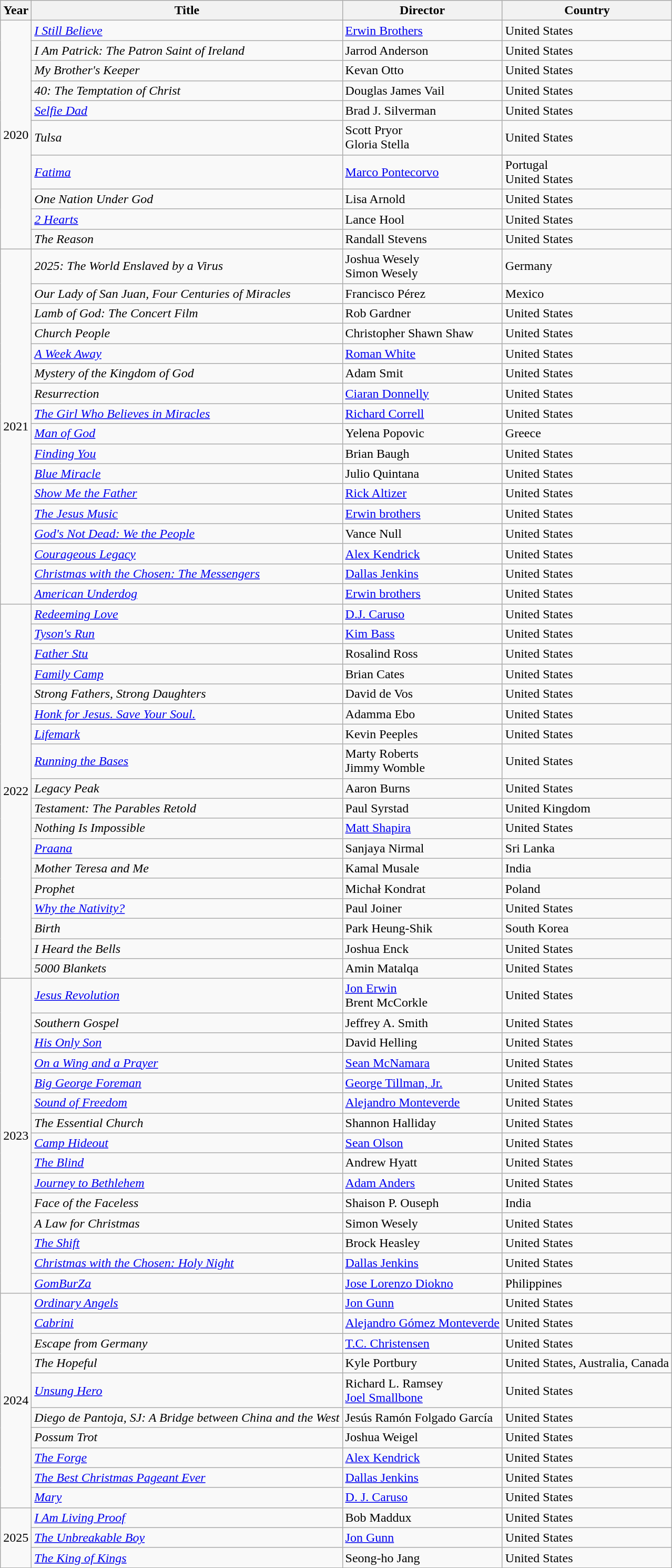<table class="wikitable sortable">
<tr>
<th>Year</th>
<th>Title</th>
<th>Director</th>
<th>Country</th>
</tr>
<tr>
<td rowspan="10">2020</td>
<td><em><a href='#'>I Still Believe</a></em></td>
<td><a href='#'>Erwin Brothers</a></td>
<td>United States</td>
</tr>
<tr>
<td><em>I Am Patrick: The Patron Saint of Ireland</em></td>
<td>Jarrod Anderson</td>
<td>United States</td>
</tr>
<tr>
<td><em>My Brother's Keeper</em></td>
<td>Kevan Otto</td>
<td>United States</td>
</tr>
<tr>
<td><em>40: The Temptation of Christ</em></td>
<td>Douglas James Vail</td>
<td>United States</td>
</tr>
<tr>
<td><em><a href='#'>Selfie Dad</a></em></td>
<td>Brad J. Silverman</td>
<td>United States</td>
</tr>
<tr>
<td><em>Tulsa</em></td>
<td>Scott Pryor<br> Gloria Stella</td>
<td>United States</td>
</tr>
<tr>
<td><em><a href='#'>Fatima</a></em></td>
<td><a href='#'>Marco Pontecorvo</a></td>
<td>Portugal<br>United States</td>
</tr>
<tr>
<td><em>One Nation Under God</em></td>
<td>Lisa Arnold</td>
<td>United States</td>
</tr>
<tr>
<td><em><a href='#'>2 Hearts</a></em></td>
<td>Lance Hool</td>
<td>United States</td>
</tr>
<tr>
<td><em>The Reason</em></td>
<td>Randall Stevens</td>
<td>United States</td>
</tr>
<tr>
<td rowspan="17">2021</td>
<td><em>2025: The World Enslaved by a Virus</em> </td>
<td>Joshua Wesely<br>Simon Wesely</td>
<td>Germany</td>
</tr>
<tr>
<td><em>Our Lady of San Juan, Four Centuries of Miracles</em></td>
<td>Francisco Pérez</td>
<td>Mexico</td>
</tr>
<tr>
<td><em>Lamb of God: The Concert Film</em></td>
<td>Rob Gardner</td>
<td>United States</td>
</tr>
<tr>
<td><em>Church People</em></td>
<td>Christopher Shawn Shaw</td>
<td>United States</td>
</tr>
<tr>
<td><em><a href='#'>A Week Away</a></em></td>
<td><a href='#'>Roman White</a></td>
<td>United States</td>
</tr>
<tr>
<td><em>Mystery of the Kingdom of God</em></td>
<td>Adam Smit</td>
<td>United States</td>
</tr>
<tr>
<td><em>Resurrection</em></td>
<td><a href='#'>Ciaran Donnelly</a></td>
<td>United States</td>
</tr>
<tr>
<td><em><a href='#'>The Girl Who Believes in Miracles</a></em></td>
<td><a href='#'>Richard Correll</a></td>
<td>United States</td>
</tr>
<tr>
<td><em><a href='#'>Man of God</a></em></td>
<td>Yelena Popovic</td>
<td>Greece</td>
</tr>
<tr>
<td><em><a href='#'>Finding You</a></em></td>
<td>Brian Baugh</td>
<td>United States</td>
</tr>
<tr>
<td><em><a href='#'>Blue Miracle</a></em></td>
<td>Julio Quintana</td>
<td>United States</td>
</tr>
<tr>
<td><em><a href='#'>Show Me the Father</a></em></td>
<td><a href='#'>Rick Altizer</a></td>
<td>United States</td>
</tr>
<tr>
<td><em><a href='#'>The Jesus Music</a></em></td>
<td><a href='#'>Erwin brothers</a></td>
<td>United States</td>
</tr>
<tr>
<td><em><a href='#'>God's Not Dead: We the People</a></em></td>
<td>Vance Null</td>
<td>United States</td>
</tr>
<tr>
<td><em><a href='#'>Courageous Legacy</a></em></td>
<td><a href='#'>Alex Kendrick</a></td>
<td>United States</td>
</tr>
<tr>
<td><em><a href='#'>Christmas with the Chosen: The Messengers</a></em></td>
<td><a href='#'>Dallas Jenkins</a></td>
<td>United States</td>
</tr>
<tr>
<td><em><a href='#'>American Underdog</a></em></td>
<td><a href='#'>Erwin brothers</a></td>
<td>United States</td>
</tr>
<tr>
<td rowspan="18">2022</td>
<td><em><a href='#'>Redeeming Love</a></em></td>
<td><a href='#'>D.J. Caruso</a></td>
<td>United States</td>
</tr>
<tr>
<td><em><a href='#'>Tyson's Run</a></em></td>
<td><a href='#'>Kim Bass</a></td>
<td>United States</td>
</tr>
<tr>
<td><em><a href='#'>Father Stu</a></em></td>
<td>Rosalind Ross</td>
<td>United States</td>
</tr>
<tr>
<td><em><a href='#'>Family Camp</a></em></td>
<td>Brian Cates</td>
<td>United States</td>
</tr>
<tr>
<td><em>Strong Fathers, Strong Daughters</em></td>
<td>David de Vos</td>
<td>United States</td>
</tr>
<tr>
<td><em><a href='#'>Honk for Jesus. Save Your Soul.</a></em></td>
<td>Adamma Ebo</td>
<td>United States</td>
</tr>
<tr>
<td><em><a href='#'>Lifemark</a></em></td>
<td>Kevin Peeples</td>
<td>United States</td>
</tr>
<tr>
<td><em><a href='#'>Running the Bases</a></em></td>
<td>Marty Roberts<br> Jimmy Womble</td>
<td>United States</td>
</tr>
<tr>
<td><em>Legacy Peak</em></td>
<td>Aaron Burns</td>
<td>United States</td>
</tr>
<tr>
<td><em>Testament: The Parables Retold</em></td>
<td>Paul Syrstad</td>
<td>United Kingdom</td>
</tr>
<tr>
<td><em>Nothing Is Impossible</em></td>
<td><a href='#'>Matt Shapira</a></td>
<td>United States</td>
</tr>
<tr>
<td><em><a href='#'>Praana</a></em></td>
<td>Sanjaya Nirmal</td>
<td>Sri Lanka</td>
</tr>
<tr>
<td><em>Mother Teresa and Me</em></td>
<td>Kamal Musale</td>
<td>India</td>
</tr>
<tr>
<td><em>Prophet</em></td>
<td>Michał Kondrat</td>
<td>Poland</td>
</tr>
<tr>
<td><em><a href='#'>Why the Nativity?</a></em></td>
<td>Paul Joiner</td>
<td>United States</td>
</tr>
<tr>
<td><em>Birth</em></td>
<td>Park Heung-Shik</td>
<td>South Korea</td>
</tr>
<tr>
<td><em>I Heard the Bells</em></td>
<td>Joshua Enck</td>
<td>United States</td>
</tr>
<tr>
<td><em>5000 Blankets</em></td>
<td>Amin Matalqa</td>
<td>United States</td>
</tr>
<tr>
<td rowspan="15">2023</td>
<td><em><a href='#'>Jesus Revolution</a></em> </td>
<td><a href='#'>Jon Erwin</a><br>Brent McCorkle</td>
<td>United States</td>
</tr>
<tr>
<td><em>Southern Gospel</em> </td>
<td>Jeffrey A. Smith</td>
<td>United States</td>
</tr>
<tr>
<td><em><a href='#'>His Only Son</a></em> </td>
<td>David Helling</td>
<td>United States</td>
</tr>
<tr>
<td><em><a href='#'>On a Wing and a Prayer</a></em> </td>
<td><a href='#'>Sean McNamara</a></td>
<td>United States</td>
</tr>
<tr>
<td><em><a href='#'>Big George Foreman</a></em> </td>
<td><a href='#'>George Tillman, Jr.</a></td>
<td>United States</td>
</tr>
<tr>
<td><em><a href='#'>Sound of Freedom</a></em></td>
<td><a href='#'>Alejandro Monteverde</a></td>
<td>United States</td>
</tr>
<tr>
<td><em>The Essential Church</em> </td>
<td>Shannon Halliday</td>
<td>United States</td>
</tr>
<tr>
<td><em><a href='#'>Camp Hideout</a></em> </td>
<td><a href='#'>Sean Olson</a></td>
<td>United States</td>
</tr>
<tr>
<td><em><a href='#'>The Blind</a></em> </td>
<td>Andrew Hyatt</td>
<td>United States</td>
</tr>
<tr>
<td><em><a href='#'>Journey to Bethlehem</a></em> </td>
<td><a href='#'>Adam Anders</a></td>
<td>United States</td>
</tr>
<tr>
<td><em>Face of the Faceless</em></td>
<td>Shaison P. Ouseph</td>
<td>India</td>
</tr>
<tr>
<td><em>A Law for Christmas</em> </td>
<td>Simon Wesely</td>
<td>United States</td>
</tr>
<tr>
<td><em><a href='#'>The Shift</a></em> </td>
<td>Brock Heasley</td>
<td>United States</td>
</tr>
<tr>
<td><em><a href='#'>Christmas with the Chosen: Holy Night</a></em></td>
<td><a href='#'>Dallas Jenkins</a></td>
<td>United States</td>
</tr>
<tr>
<td><em><a href='#'>GomBurZa</a></em></td>
<td><a href='#'>Jose Lorenzo Diokno</a></td>
<td>Philippines</td>
</tr>
<tr>
<td rowspan="10">2024</td>
<td><em><a href='#'>Ordinary Angels</a></em> </td>
<td><a href='#'>Jon Gunn</a></td>
<td>United States</td>
</tr>
<tr>
<td><em><a href='#'>Cabrini</a></em></td>
<td><a href='#'>Alejandro Gómez Monteverde</a></td>
<td>United States</td>
</tr>
<tr>
<td><em>Escape from Germany</em> </td>
<td><a href='#'>T.C. Christensen</a></td>
<td>United States</td>
</tr>
<tr>
<td><em>The Hopeful</em> </td>
<td>Kyle Portbury</td>
<td>United States, Australia, Canada</td>
</tr>
<tr>
<td><em><a href='#'>Unsung Hero</a></em> </td>
<td>Richard L. Ramsey<br><a href='#'>Joel Smallbone</a></td>
<td>United States</td>
</tr>
<tr>
<td><em>Diego de Pantoja, SJ: A Bridge between China and the West</em></td>
<td>Jesús Ramón Folgado García</td>
<td>United States</td>
</tr>
<tr>
<td><em>Possum Trot</em> </td>
<td>Joshua Weigel</td>
<td>United States</td>
</tr>
<tr>
<td><em><a href='#'>The Forge</a></em> </td>
<td><a href='#'>Alex Kendrick</a></td>
<td>United States</td>
</tr>
<tr>
<td><em><a href='#'>The Best Christmas Pageant Ever</a></em></td>
<td><a href='#'>Dallas Jenkins</a></td>
<td>United States</td>
</tr>
<tr>
<td><em><a href='#'>Mary</a></em></td>
<td><a href='#'>D. J. Caruso</a></td>
<td>United States</td>
</tr>
<tr>
<td rowspan="3">2025</td>
<td><a href='#'><em>I Am Living Proof</em></a></td>
<td>Bob Maddux</td>
<td>United States</td>
</tr>
<tr>
<td><em><a href='#'>The Unbreakable Boy</a></em></td>
<td><a href='#'>Jon Gunn</a></td>
<td>United States</td>
</tr>
<tr>
<td><em><a href='#'>The King of Kings</a></em></td>
<td>Seong-ho Jang</td>
<td>United States</td>
</tr>
<tr>
</tr>
</table>
